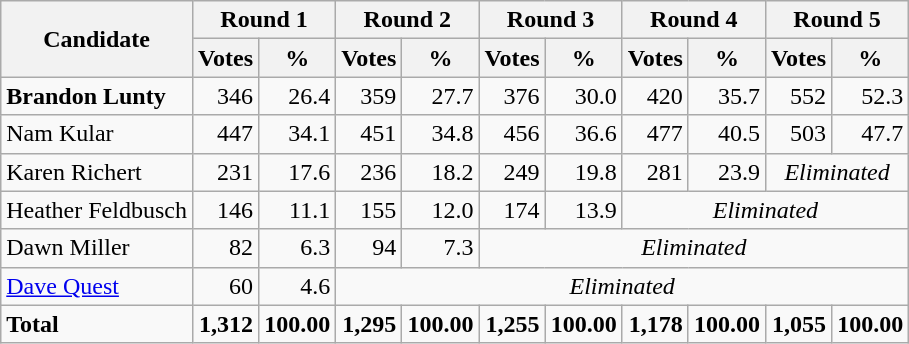<table class="wikitable">
<tr>
<th rowspan=2>Candidate</th>
<th colspan=2>Round 1</th>
<th colspan=2>Round 2</th>
<th colspan=2>Round 3</th>
<th colspan=2>Round 4</th>
<th colspan=2>Round 5</th>
</tr>
<tr>
<th>Votes</th>
<th>%</th>
<th>Votes</th>
<th>%</th>
<th>Votes</th>
<th>%</th>
<th>Votes</th>
<th>%</th>
<th>Votes</th>
<th>%</th>
</tr>
<tr>
<td><strong>Brandon Lunty</strong></td>
<td style="text-align:right">346</td>
<td style="text-align:right">26.4</td>
<td style="text-align:right">359</td>
<td style="text-align:right">27.7</td>
<td style="text-align:right">376</td>
<td style="text-align:right">30.0</td>
<td style="text-align:right">420</td>
<td style="text-align:right">35.7</td>
<td style="text-align:right">552</td>
<td style="text-align:right">52.3</td>
</tr>
<tr>
<td>Nam Kular</td>
<td style="text-align:right">447</td>
<td style="text-align:right">34.1</td>
<td style="text-align:right">451</td>
<td style="text-align:right">34.8</td>
<td style="text-align:right">456</td>
<td style="text-align:right">36.6</td>
<td style="text-align:right">477</td>
<td style="text-align:right">40.5</td>
<td style="text-align:right">503</td>
<td style="text-align:right">47.7</td>
</tr>
<tr>
<td>Karen Richert</td>
<td style="text-align:right">231</td>
<td style="text-align:right">17.6</td>
<td style="text-align:right">236</td>
<td style="text-align:right">18.2</td>
<td style="text-align:right">249</td>
<td style="text-align:right">19.8</td>
<td style="text-align:right">281</td>
<td style="text-align:right">23.9</td>
<td colspan="6" style="text-align:center"><em>Eliminated</em></td>
</tr>
<tr>
<td>Heather Feldbusch</td>
<td style="text-align:right">146</td>
<td style="text-align:right">11.1</td>
<td style="text-align:right">155</td>
<td style="text-align:right">12.0</td>
<td style="text-align:right">174</td>
<td style="text-align:right">13.9</td>
<td colspan="4" style="text-align:center"><em>Eliminated</em></td>
</tr>
<tr>
<td>Dawn Miller</td>
<td style="text-align:right">82</td>
<td style="text-align:right">6.3</td>
<td style="text-align:right">94</td>
<td style="text-align:right">7.3</td>
<td colspan="6" style="text-align:center"><em>Eliminated</em></td>
</tr>
<tr>
<td><a href='#'>Dave Quest</a></td>
<td style="text-align:right">60</td>
<td style="text-align:right">4.6</td>
<td colspan="8" style="text-align:center"><em>Eliminated</em></td>
</tr>
<tr>
<td><strong>Total</strong></td>
<td style="text-align:right"><strong>1,312</strong></td>
<td style="text-align:right"><strong>100.00</strong></td>
<td style="text-align:right"><strong>1,295</strong></td>
<td style="text-align:right"><strong>100.00</strong></td>
<td style="text-align:right"><strong>1,255</strong></td>
<td style="text-align:right"><strong>100.00</strong></td>
<td style="text-align:right"><strong>1,178</strong></td>
<td style="text-align:right"><strong>100.00</strong></td>
<td style="text-align:right"><strong>1,055</strong></td>
<td style="text-align:right"><strong>100.00</strong></td>
</tr>
</table>
